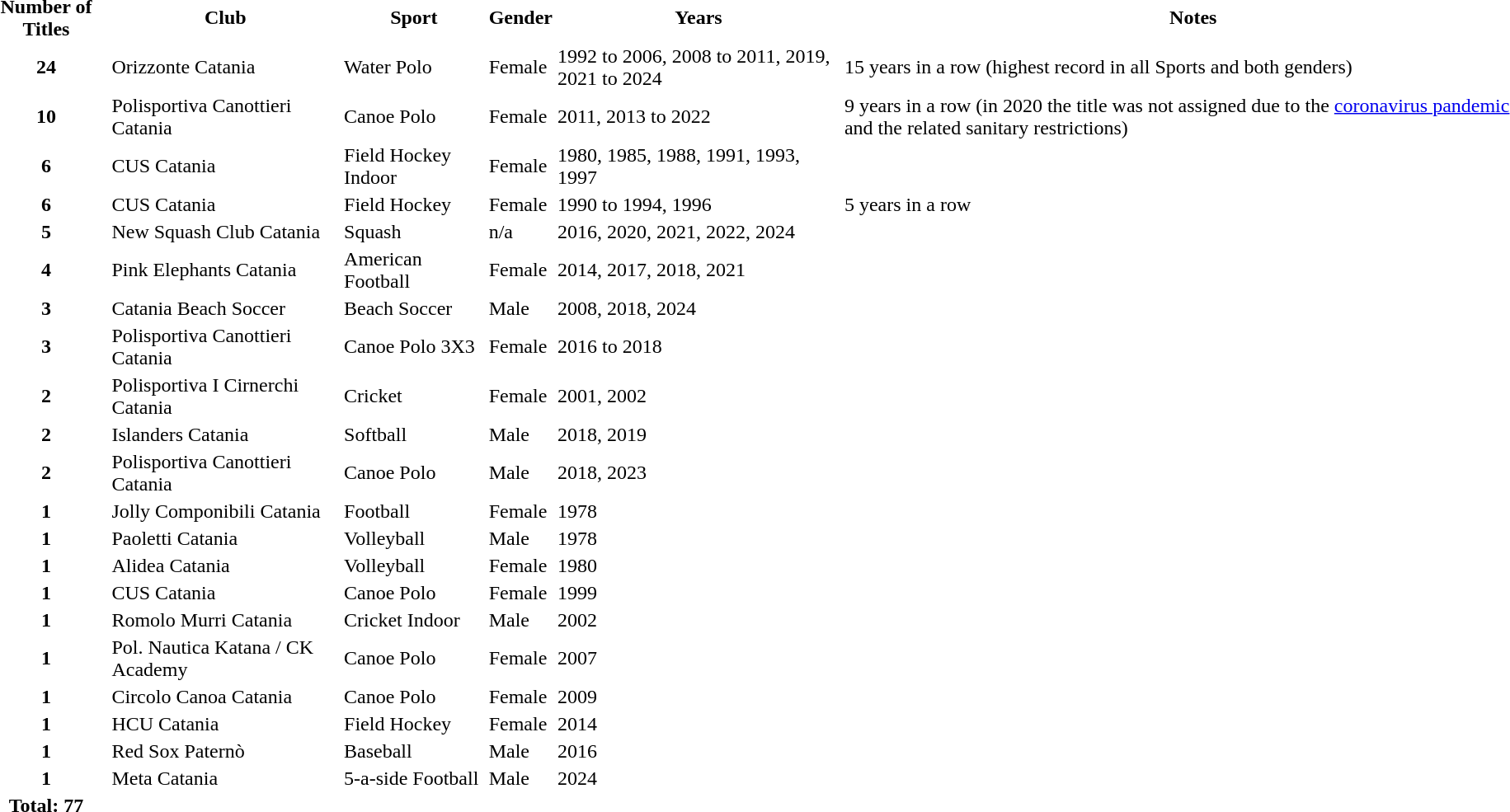<table>
<tr>
<th>Number of Titles</th>
<th>Club</th>
<th>Sport</th>
<th>Gender</th>
<th>Years</th>
<th>Notes</th>
</tr>
<tr>
<th>24</th>
<td>Orizzonte Catania</td>
<td>Water Polo</td>
<td>Female</td>
<td>1992 to 2006, 2008 to 2011, 2019, 2021 to 2024</td>
<td>15 years in a row (highest record in all Sports and both genders)</td>
</tr>
<tr>
<th>10</th>
<td>Polisportiva Canottieri Catania</td>
<td>Canoe Polo</td>
<td>Female</td>
<td>2011, 2013 to 2022</td>
<td>9 years in a row (in 2020 the title was not assigned due to the <a href='#'>coronavirus pandemic</a> and the related sanitary restrictions)</td>
</tr>
<tr>
<th>6</th>
<td>CUS Catania</td>
<td>Field Hockey Indoor</td>
<td>Female</td>
<td>1980, 1985, 1988, 1991, 1993, 1997</td>
<td></td>
</tr>
<tr>
<th>6</th>
<td>CUS Catania</td>
<td>Field Hockey</td>
<td>Female</td>
<td>1990 to 1994, 1996</td>
<td>5 years in a row</td>
</tr>
<tr>
<th>5</th>
<td>New Squash Club Catania</td>
<td>Squash</td>
<td>n/a</td>
<td>2016, 2020, 2021, 2022, 2024</td>
<td></td>
</tr>
<tr>
<th>4</th>
<td>Pink Elephants Catania</td>
<td>American Football</td>
<td>Female</td>
<td>2014, 2017, 2018, 2021</td>
<td></td>
</tr>
<tr>
<th>3</th>
<td>Catania Beach Soccer</td>
<td>Beach Soccer</td>
<td>Male</td>
<td>2008, 2018, 2024</td>
<td></td>
</tr>
<tr>
<th>3</th>
<td>Polisportiva Canottieri Catania</td>
<td>Canoe Polo 3X3</td>
<td>Female</td>
<td>2016 to 2018</td>
<td></td>
</tr>
<tr>
<th>2</th>
<td>Polisportiva I Cirnerchi Catania</td>
<td>Cricket</td>
<td>Female</td>
<td>2001, 2002</td>
<td></td>
</tr>
<tr>
<th>2</th>
<td>Islanders Catania</td>
<td>Softball</td>
<td>Male</td>
<td>2018, 2019</td>
<td></td>
</tr>
<tr>
<th>2</th>
<td>Polisportiva Canottieri Catania</td>
<td>Canoe Polo</td>
<td>Male</td>
<td>2018, 2023</td>
<td></td>
</tr>
<tr>
<th>1</th>
<td>Jolly Componibili Catania</td>
<td>Football</td>
<td>Female</td>
<td>1978</td>
<td></td>
</tr>
<tr>
<th>1</th>
<td>Paoletti Catania</td>
<td>Volleyball</td>
<td>Male</td>
<td>1978</td>
<td></td>
</tr>
<tr>
<th>1</th>
<td>Alidea Catania</td>
<td>Volleyball</td>
<td>Female</td>
<td>1980</td>
<td></td>
</tr>
<tr>
<th>1</th>
<td>CUS Catania</td>
<td>Canoe Polo</td>
<td>Female</td>
<td>1999</td>
<td></td>
</tr>
<tr>
<th>1</th>
<td>Romolo Murri Catania</td>
<td>Cricket Indoor</td>
<td>Male</td>
<td>2002</td>
</tr>
<tr>
<th>1</th>
<td>Pol. Nautica Katana / CK Academy</td>
<td>Canoe Polo</td>
<td>Female</td>
<td>2007</td>
<td></td>
</tr>
<tr>
<th>1</th>
<td>Circolo Canoa Catania</td>
<td>Canoe Polo</td>
<td>Female</td>
<td>2009</td>
<td></td>
</tr>
<tr>
<th>1</th>
<td>HCU Catania</td>
<td>Field Hockey</td>
<td>Female</td>
<td>2014</td>
<td></td>
</tr>
<tr>
<th>1</th>
<td>Red Sox Paternò</td>
<td>Baseball</td>
<td>Male</td>
<td>2016</td>
<td></td>
</tr>
<tr>
<th>1</th>
<td>Meta Catania</td>
<td>5-a-side Football</td>
<td>Male</td>
<td>2024</td>
<td></td>
</tr>
<tr>
<th>Total: 77</th>
</tr>
</table>
